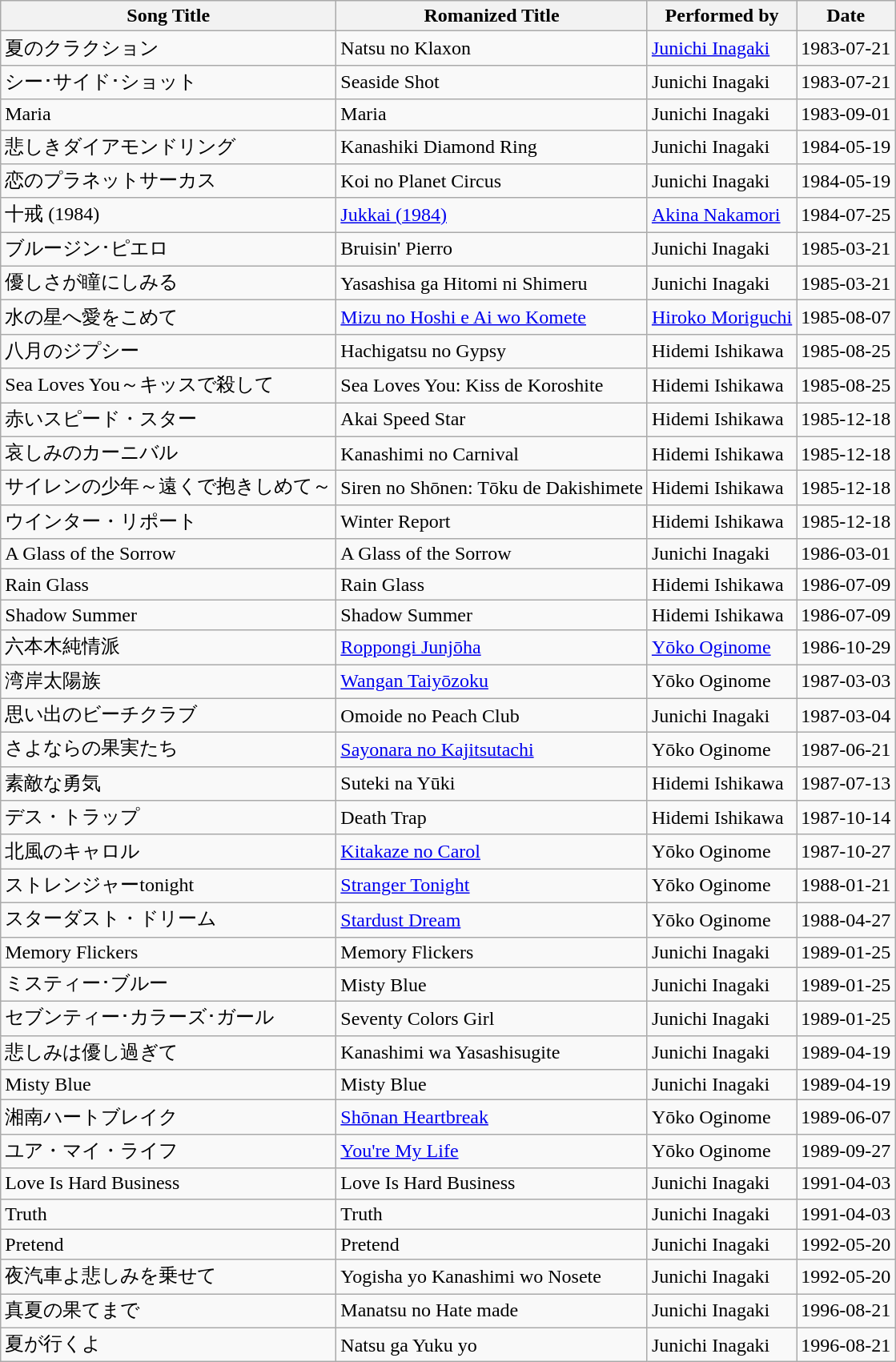<table class="wikitable sortable">
<tr>
<th>Song Title</th>
<th>Romanized Title</th>
<th>Performed by</th>
<th>Date<br></th>
</tr>
<tr>
<td>夏のクラクション</td>
<td>Natsu no Klaxon</td>
<td><a href='#'>Junichi Inagaki</a></td>
<td>1983-07-21</td>
</tr>
<tr>
<td>シー･サイド･ショット</td>
<td>Seaside Shot</td>
<td>Junichi Inagaki</td>
<td>1983-07-21</td>
</tr>
<tr>
<td>Maria</td>
<td>Maria</td>
<td>Junichi Inagaki</td>
<td>1983-09-01</td>
</tr>
<tr>
<td>悲しきダイアモンドリング</td>
<td>Kanashiki Diamond Ring</td>
<td>Junichi Inagaki</td>
<td>1984-05-19</td>
</tr>
<tr>
<td>恋のプラネットサーカス</td>
<td>Koi no Planet Circus</td>
<td>Junichi Inagaki</td>
<td>1984-05-19</td>
</tr>
<tr>
<td>十戒 (1984)</td>
<td><a href='#'>Jukkai (1984)</a></td>
<td><a href='#'>Akina Nakamori</a></td>
<td>1984-07-25</td>
</tr>
<tr>
<td>ブルージン･ピエロ</td>
<td>Bruisin' Pierro</td>
<td>Junichi Inagaki</td>
<td>1985-03-21</td>
</tr>
<tr>
<td>優しさが瞳にしみる</td>
<td>Yasashisa ga Hitomi ni Shimeru</td>
<td>Junichi Inagaki</td>
<td>1985-03-21</td>
</tr>
<tr>
<td>水の星へ愛をこめて</td>
<td><a href='#'>Mizu no Hoshi e Ai wo Komete</a></td>
<td><a href='#'>Hiroko Moriguchi</a></td>
<td>1985-08-07</td>
</tr>
<tr>
<td>八月のジプシー</td>
<td>Hachigatsu no Gypsy</td>
<td>Hidemi Ishikawa</td>
<td>1985-08-25</td>
</tr>
<tr>
<td>Sea Loves You～キッスで殺して</td>
<td>Sea Loves You: Kiss de Koroshite</td>
<td>Hidemi Ishikawa</td>
<td>1985-08-25</td>
</tr>
<tr>
<td>赤いスピード・スター</td>
<td>Akai Speed Star</td>
<td>Hidemi Ishikawa</td>
<td>1985-12-18</td>
</tr>
<tr>
<td>哀しみのカーニバル</td>
<td>Kanashimi no Carnival</td>
<td>Hidemi Ishikawa</td>
<td>1985-12-18</td>
</tr>
<tr>
<td>サイレンの少年～遠くで抱きしめて～</td>
<td>Siren no Shōnen: Tōku de Dakishimete</td>
<td>Hidemi Ishikawa</td>
<td>1985-12-18</td>
</tr>
<tr>
<td>ウインター・リポート</td>
<td>Winter Report</td>
<td>Hidemi Ishikawa</td>
<td>1985-12-18</td>
</tr>
<tr>
<td>A Glass of the Sorrow</td>
<td>A Glass of the Sorrow</td>
<td>Junichi Inagaki</td>
<td>1986-03-01</td>
</tr>
<tr>
<td>Rain Glass</td>
<td>Rain Glass</td>
<td>Hidemi Ishikawa</td>
<td>1986-07-09</td>
</tr>
<tr>
<td>Shadow Summer</td>
<td>Shadow Summer</td>
<td>Hidemi Ishikawa</td>
<td>1986-07-09</td>
</tr>
<tr>
<td>六本木純情派</td>
<td><a href='#'>Roppongi Junjōha</a></td>
<td><a href='#'>Yōko Oginome</a></td>
<td>1986-10-29</td>
</tr>
<tr>
<td>湾岸太陽族</td>
<td><a href='#'>Wangan Taiyōzoku</a></td>
<td>Yōko Oginome</td>
<td>1987-03-03</td>
</tr>
<tr>
<td>思い出のビーチクラブ</td>
<td>Omoide no Peach Club</td>
<td>Junichi Inagaki</td>
<td>1987-03-04</td>
</tr>
<tr>
<td>さよならの果実たち</td>
<td><a href='#'>Sayonara no Kajitsutachi</a></td>
<td>Yōko Oginome</td>
<td>1987-06-21</td>
</tr>
<tr>
<td>素敵な勇気</td>
<td>Suteki na Yūki</td>
<td>Hidemi Ishikawa</td>
<td>1987-07-13</td>
</tr>
<tr>
<td>デス・トラップ</td>
<td>Death Trap</td>
<td>Hidemi Ishikawa</td>
<td>1987-10-14</td>
</tr>
<tr>
<td>北風のキャロル</td>
<td><a href='#'>Kitakaze no Carol</a></td>
<td>Yōko Oginome</td>
<td>1987-10-27</td>
</tr>
<tr>
<td>ストレンジャーtonight</td>
<td><a href='#'>Stranger Tonight</a></td>
<td>Yōko Oginome</td>
<td>1988-01-21</td>
</tr>
<tr>
<td>スターダスト・ドリーム</td>
<td><a href='#'>Stardust Dream</a></td>
<td>Yōko Oginome</td>
<td>1988-04-27</td>
</tr>
<tr>
<td>Memory Flickers</td>
<td>Memory Flickers</td>
<td>Junichi Inagaki</td>
<td>1989-01-25</td>
</tr>
<tr>
<td>ミスティー･ブルー</td>
<td>Misty Blue</td>
<td>Junichi Inagaki</td>
<td>1989-01-25</td>
</tr>
<tr>
<td>セブンティー･カラーズ･ガール</td>
<td>Seventy Colors Girl</td>
<td>Junichi Inagaki</td>
<td>1989-01-25</td>
</tr>
<tr>
<td>悲しみは優し過ぎて</td>
<td>Kanashimi wa Yasashisugite</td>
<td>Junichi Inagaki</td>
<td>1989-04-19</td>
</tr>
<tr>
<td>Misty Blue</td>
<td>Misty Blue</td>
<td>Junichi Inagaki</td>
<td>1989-04-19</td>
</tr>
<tr>
<td>湘南ハートブレイク</td>
<td><a href='#'>Shōnan Heartbreak</a></td>
<td>Yōko Oginome</td>
<td>1989-06-07</td>
</tr>
<tr>
<td>ユア・マイ・ライフ</td>
<td><a href='#'>You're My Life</a></td>
<td>Yōko Oginome</td>
<td>1989-09-27</td>
</tr>
<tr>
<td>Love Is Hard Business</td>
<td>Love Is Hard Business</td>
<td>Junichi Inagaki</td>
<td>1991-04-03</td>
</tr>
<tr>
<td>Truth</td>
<td>Truth</td>
<td>Junichi Inagaki</td>
<td>1991-04-03</td>
</tr>
<tr>
<td>Pretend</td>
<td>Pretend</td>
<td>Junichi Inagaki</td>
<td>1992-05-20</td>
</tr>
<tr>
<td>夜汽車よ悲しみを乗せて</td>
<td>Yogisha yo Kanashimi wo Nosete</td>
<td>Junichi Inagaki</td>
<td>1992-05-20</td>
</tr>
<tr>
<td>真夏の果てまで</td>
<td>Manatsu no Hate made</td>
<td>Junichi Inagaki</td>
<td>1996-08-21</td>
</tr>
<tr>
<td>夏が行くよ</td>
<td>Natsu ga Yuku yo</td>
<td>Junichi Inagaki</td>
<td>1996-08-21</td>
</tr>
</table>
